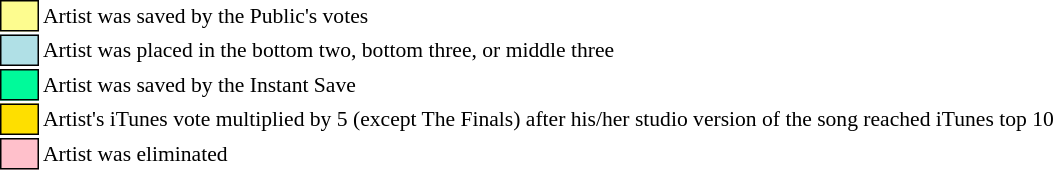<table class="toccolours"style="font-size: 90%; white-space: nowrap;">
<tr>
<td style="background:#fdfc8f; border:1px solid black;">      </td>
<td>Artist was saved by the Public's votes</td>
</tr>
<tr>
<td style="background:#b0e0e6; border:1px solid black;">      </td>
<td>Artist was placed in the bottom two, bottom three, or middle three</td>
</tr>
<tr>
<td style="background:#00fa9a; border:1px solid black;">      </td>
<td>Artist was saved by the Instant Save</td>
</tr>
<tr>
<td style="background:#fedf00; border:1px solid black;">      </td>
<td>Artist's iTunes vote multiplied by 5 (except The Finals) after his/her studio version of the song reached iTunes top 10</td>
</tr>
<tr>
<td style="background:pink; border:1px solid black;">      </td>
<td>Artist was eliminated</td>
</tr>
</table>
